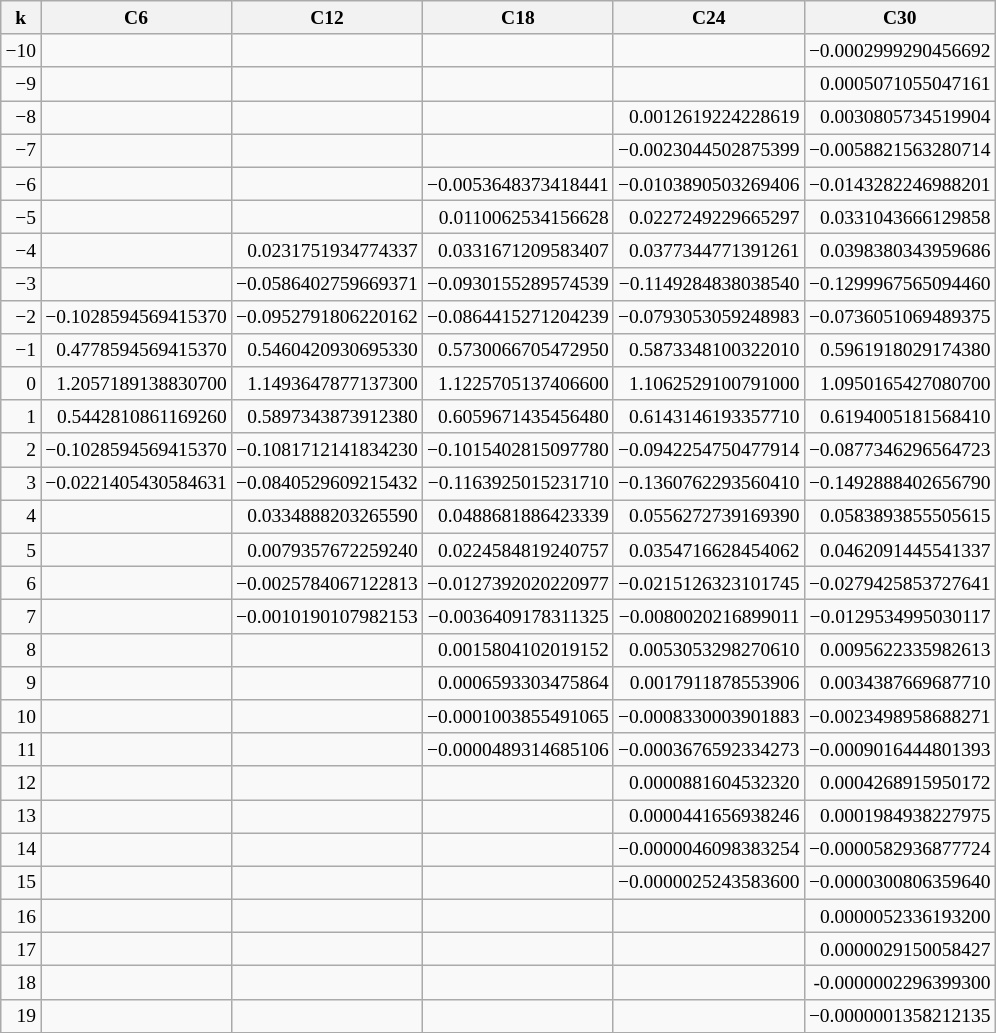<table class="wikitable" border="1" style="font-size: small; text-align: right;">
<tr>
<th>k</th>
<th>C6</th>
<th>C12</th>
<th>C18</th>
<th>C24</th>
<th>C30</th>
</tr>
<tr --->
<td>−10</td>
<td></td>
<td></td>
<td></td>
<td></td>
<td>−0.0002999290456692</td>
</tr>
<tr --->
<td>−9</td>
<td></td>
<td></td>
<td></td>
<td></td>
<td>0.0005071055047161</td>
</tr>
<tr --->
<td>−8</td>
<td></td>
<td></td>
<td></td>
<td>0.0012619224228619</td>
<td>0.0030805734519904</td>
</tr>
<tr --->
<td>−7</td>
<td></td>
<td></td>
<td></td>
<td>−0.0023044502875399</td>
<td>−0.0058821563280714</td>
</tr>
<tr --->
<td>−6</td>
<td></td>
<td></td>
<td>−0.0053648373418441</td>
<td>−0.0103890503269406</td>
<td>−0.0143282246988201</td>
</tr>
<tr --->
<td>−5</td>
<td></td>
<td></td>
<td>0.0110062534156628</td>
<td>0.0227249229665297</td>
<td>0.0331043666129858</td>
</tr>
<tr --->
<td>−4</td>
<td></td>
<td>0.0231751934774337</td>
<td>0.0331671209583407</td>
<td>0.0377344771391261</td>
<td>0.0398380343959686</td>
</tr>
<tr --->
<td>−3</td>
<td></td>
<td>−0.0586402759669371</td>
<td>−0.0930155289574539</td>
<td>−0.1149284838038540</td>
<td>−0.1299967565094460</td>
</tr>
<tr --->
<td>−2</td>
<td>−0.1028594569415370</td>
<td>−0.0952791806220162</td>
<td>−0.0864415271204239</td>
<td>−0.0793053059248983</td>
<td>−0.0736051069489375</td>
</tr>
<tr --->
<td>−1</td>
<td>0.4778594569415370</td>
<td>0.5460420930695330</td>
<td>0.5730066705472950</td>
<td>0.5873348100322010</td>
<td>0.5961918029174380</td>
</tr>
<tr --->
<td>0</td>
<td>1.2057189138830700</td>
<td>1.1493647877137300</td>
<td>1.1225705137406600</td>
<td>1.1062529100791000</td>
<td>1.0950165427080700</td>
</tr>
<tr --->
<td>1</td>
<td>0.5442810861169260</td>
<td>0.5897343873912380</td>
<td>0.6059671435456480</td>
<td>0.6143146193357710</td>
<td>0.6194005181568410</td>
</tr>
<tr --->
<td>2</td>
<td>−0.1028594569415370</td>
<td>−0.1081712141834230</td>
<td>−0.1015402815097780</td>
<td>−0.0942254750477914</td>
<td>−0.0877346296564723</td>
</tr>
<tr --->
<td>3</td>
<td>−0.0221405430584631</td>
<td>−0.0840529609215432</td>
<td>−0.1163925015231710</td>
<td>−0.1360762293560410</td>
<td>−0.1492888402656790</td>
</tr>
<tr --->
<td>4</td>
<td></td>
<td>0.0334888203265590</td>
<td>0.0488681886423339</td>
<td>0.0556272739169390</td>
<td>0.0583893855505615</td>
</tr>
<tr --->
<td>5</td>
<td></td>
<td>0.0079357672259240</td>
<td>0.0224584819240757</td>
<td>0.0354716628454062</td>
<td>0.0462091445541337</td>
</tr>
<tr --->
<td>6</td>
<td></td>
<td>−0.0025784067122813</td>
<td>−0.0127392020220977</td>
<td>−0.0215126323101745</td>
<td>−0.0279425853727641</td>
</tr>
<tr --->
<td>7</td>
<td></td>
<td>−0.0010190107982153</td>
<td>−0.0036409178311325</td>
<td>−0.0080020216899011</td>
<td>−0.0129534995030117</td>
</tr>
<tr --->
<td>8</td>
<td></td>
<td></td>
<td>0.0015804102019152</td>
<td>0.0053053298270610</td>
<td>0.0095622335982613</td>
</tr>
<tr --->
<td>9</td>
<td></td>
<td></td>
<td>0.0006593303475864</td>
<td>0.0017911878553906</td>
<td>0.0034387669687710</td>
</tr>
<tr --->
<td>10</td>
<td></td>
<td></td>
<td>−0.0001003855491065</td>
<td>−0.0008330003901883</td>
<td>−0.0023498958688271</td>
</tr>
<tr --->
<td>11</td>
<td></td>
<td></td>
<td>−0.0000489314685106</td>
<td>−0.0003676592334273</td>
<td>−0.0009016444801393</td>
</tr>
<tr --->
<td>12</td>
<td></td>
<td></td>
<td></td>
<td>0.0000881604532320</td>
<td>0.0004268915950172</td>
</tr>
<tr --->
<td>13</td>
<td></td>
<td></td>
<td></td>
<td>0.0000441656938246</td>
<td>0.0001984938227975</td>
</tr>
<tr --->
<td>14</td>
<td></td>
<td></td>
<td></td>
<td>−0.0000046098383254</td>
<td>−0.0000582936877724</td>
</tr>
<tr --->
<td>15</td>
<td></td>
<td></td>
<td></td>
<td>−0.0000025243583600</td>
<td>−0.0000300806359640</td>
</tr>
<tr --->
<td>16</td>
<td></td>
<td></td>
<td></td>
<td></td>
<td>0.0000052336193200</td>
</tr>
<tr --->
<td>17</td>
<td></td>
<td></td>
<td></td>
<td></td>
<td>0.0000029150058427</td>
</tr>
<tr --->
<td>18</td>
<td></td>
<td></td>
<td></td>
<td></td>
<td>-0.0000002296399300</td>
</tr>
<tr --->
<td>19</td>
<td></td>
<td></td>
<td></td>
<td></td>
<td>−0.0000001358212135</td>
</tr>
<tr --->
</tr>
</table>
